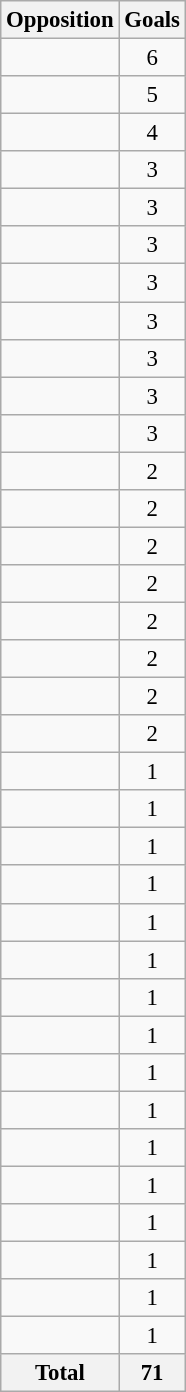<table class="wikitable plainrowheaders sortable" style="text-align:center;font-size:95%">
<tr>
<th scope="col">Opposition</th>
<th scope="col">Goals</th>
</tr>
<tr>
<td style="text-align:left"></td>
<td>6</td>
</tr>
<tr>
<td style="text-align:left"></td>
<td>5</td>
</tr>
<tr>
<td style="text-align:left"></td>
<td>4</td>
</tr>
<tr>
<td style="text-align:left"></td>
<td>3</td>
</tr>
<tr>
<td style="text-align:left"></td>
<td>3</td>
</tr>
<tr>
<td style="text-align:left"></td>
<td>3</td>
</tr>
<tr>
<td style="text-align:left"></td>
<td>3</td>
</tr>
<tr>
<td style="text-align:left"></td>
<td>3</td>
</tr>
<tr>
<td style="text-align:left"></td>
<td>3</td>
</tr>
<tr>
<td style="text-align:left"></td>
<td>3</td>
</tr>
<tr>
<td style="text-align:left"></td>
<td>3</td>
</tr>
<tr>
<td style="text-align:left"></td>
<td>2</td>
</tr>
<tr>
<td style="text-align:left"></td>
<td>2</td>
</tr>
<tr>
<td style="text-align:left"></td>
<td>2</td>
</tr>
<tr>
<td style="text-align:left"></td>
<td>2</td>
</tr>
<tr>
<td style="text-align:left"></td>
<td>2</td>
</tr>
<tr>
<td style="text-align:left"></td>
<td>2</td>
</tr>
<tr>
<td style="text-align:left"></td>
<td>2</td>
</tr>
<tr>
<td style="text-align:left"></td>
<td>2</td>
</tr>
<tr>
<td style="text-align:left"></td>
<td>1</td>
</tr>
<tr>
<td style="text-align:left"></td>
<td>1</td>
</tr>
<tr>
<td style="text-align:left"></td>
<td>1</td>
</tr>
<tr>
<td style="text-align:left"></td>
<td>1</td>
</tr>
<tr>
<td style="text-align:left"></td>
<td>1</td>
</tr>
<tr>
<td style="text-align:left"></td>
<td>1</td>
</tr>
<tr>
<td style="text-align:left"></td>
<td>1</td>
</tr>
<tr>
<td style="text-align:left"></td>
<td>1</td>
</tr>
<tr>
<td style="text-align:left"></td>
<td>1</td>
</tr>
<tr>
<td style="text-align:left"></td>
<td>1</td>
</tr>
<tr>
<td style="text-align:left"></td>
<td>1</td>
</tr>
<tr>
<td style="text-align:left"></td>
<td>1</td>
</tr>
<tr>
<td style="text-align:left"></td>
<td>1</td>
</tr>
<tr>
<td style="text-align:left"></td>
<td>1</td>
</tr>
<tr>
<td style="text-align:left"></td>
<td>1</td>
</tr>
<tr>
<td style="text-align:left"></td>
<td>1</td>
</tr>
<tr>
<th>Total</th>
<th>71</th>
</tr>
</table>
